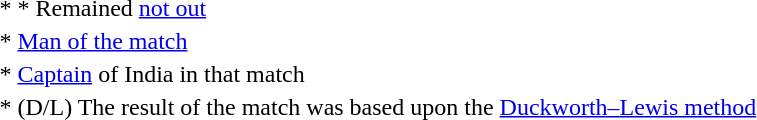<table>
<tr>
<td>* *  Remained <a href='#'>not out</a></td>
</tr>
<tr>
<td>*   <a href='#'>Man of the match</a></td>
</tr>
<tr>
<td>*   <a href='#'>Captain</a> of India in that match</td>
</tr>
<tr>
<td>* (D/L)  The result of the match was based upon the <a href='#'>Duckworth–Lewis method</a></td>
</tr>
</table>
